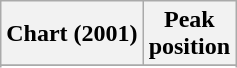<table class="wikitable plainrowheaders">
<tr>
<th scope="col">Chart (2001)</th>
<th scope="col">Peak<br>position</th>
</tr>
<tr>
</tr>
<tr>
</tr>
</table>
